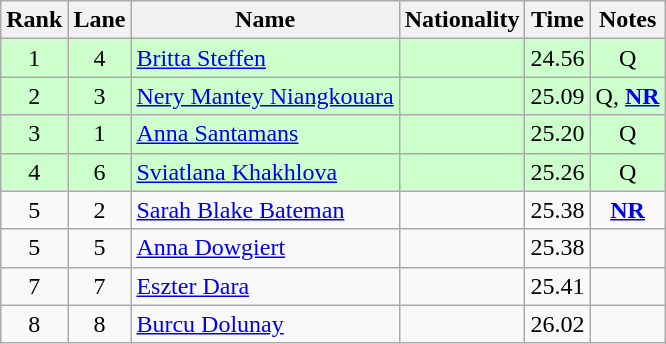<table class="wikitable sortable" style="text-align:center">
<tr>
<th>Rank</th>
<th>Lane</th>
<th>Name</th>
<th>Nationality</th>
<th>Time</th>
<th>Notes</th>
</tr>
<tr bgcolor=ccffcc>
<td>1</td>
<td>4</td>
<td align=left><a href='#'>Britta Steffen</a></td>
<td align=left></td>
<td>24.56</td>
<td>Q</td>
</tr>
<tr bgcolor=ccffcc>
<td>2</td>
<td>3</td>
<td align=left><a href='#'>Nery Mantey Niangkouara</a></td>
<td align=left></td>
<td>25.09</td>
<td>Q, <strong><a href='#'>NR</a></strong></td>
</tr>
<tr bgcolor=ccffcc>
<td>3</td>
<td>1</td>
<td align=left><a href='#'>Anna Santamans</a></td>
<td align=left></td>
<td>25.20</td>
<td>Q</td>
</tr>
<tr bgcolor=ccffcc>
<td>4</td>
<td>6</td>
<td align=left><a href='#'>Sviatlana Khakhlova</a></td>
<td align=left></td>
<td>25.26</td>
<td>Q</td>
</tr>
<tr>
<td>5</td>
<td>2</td>
<td align=left><a href='#'>Sarah Blake Bateman</a></td>
<td align=left></td>
<td>25.38</td>
<td><strong><a href='#'>NR</a></strong></td>
</tr>
<tr>
<td>5</td>
<td>5</td>
<td align=left><a href='#'>Anna Dowgiert</a></td>
<td align=left></td>
<td>25.38</td>
<td></td>
</tr>
<tr>
<td>7</td>
<td>7</td>
<td align=left><a href='#'>Eszter Dara</a></td>
<td align=left></td>
<td>25.41</td>
<td></td>
</tr>
<tr>
<td>8</td>
<td>8</td>
<td align=left><a href='#'>Burcu Dolunay</a></td>
<td align=left></td>
<td>26.02</td>
<td></td>
</tr>
</table>
